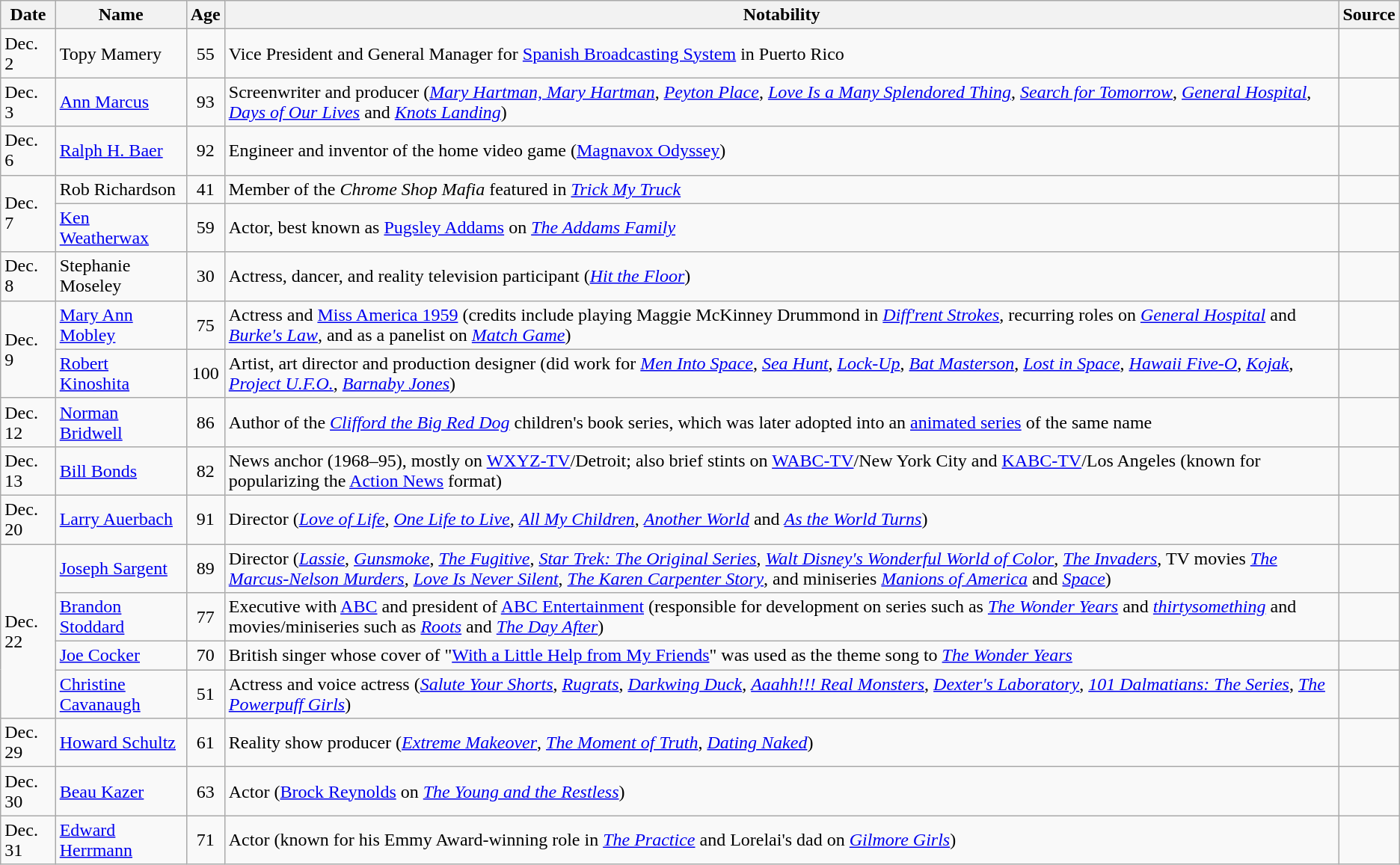<table class="wikitable sortable">
<tr ">
<th>Date</th>
<th>Name</th>
<th>Age</th>
<th class="unsortable">Notability</th>
<th class="unsortable">Source</th>
</tr>
<tr>
<td>Dec. 2</td>
<td>Topy Mamery</td>
<td style="text-align:center;">55</td>
<td>Vice President and General Manager for <a href='#'>Spanish Broadcasting System</a> in Puerto Rico</td>
<td></td>
</tr>
<tr>
<td>Dec. 3</td>
<td><a href='#'>Ann Marcus</a></td>
<td style="text-align:center;">93</td>
<td>Screenwriter and producer (<em><a href='#'>Mary Hartman, Mary Hartman</a></em>, <em><a href='#'>Peyton Place</a></em>, <em><a href='#'>Love Is a Many Splendored Thing</a></em>, <em><a href='#'>Search for Tomorrow</a></em>, <em><a href='#'>General Hospital</a></em>, <em><a href='#'>Days of Our Lives</a></em> and <em><a href='#'>Knots Landing</a></em>)</td>
<td></td>
</tr>
<tr>
<td>Dec. 6</td>
<td><a href='#'>Ralph H. Baer</a></td>
<td style="text-align:center;">92</td>
<td>Engineer and inventor of the home video game (<a href='#'>Magnavox Odyssey</a>)</td>
<td></td>
</tr>
<tr>
<td rowspan="2">Dec. 7</td>
<td>Rob Richardson</td>
<td style="text-align:center;">41</td>
<td>Member of the <em>Chrome Shop Mafia</em> featured in <em><a href='#'>Trick My Truck</a></em></td>
<td></td>
</tr>
<tr>
<td><a href='#'>Ken Weatherwax</a></td>
<td style="text-align:center;">59</td>
<td>Actor, best known as <a href='#'>Pugsley Addams</a> on <em><a href='#'>The Addams Family</a></em></td>
<td></td>
</tr>
<tr>
<td>Dec. 8</td>
<td>Stephanie Moseley</td>
<td style="text-align:center;">30</td>
<td>Actress, dancer, and reality television participant (<em><a href='#'>Hit the Floor</a></em>)</td>
<td></td>
</tr>
<tr>
<td rowspan="2">Dec. 9</td>
<td><a href='#'>Mary Ann Mobley</a></td>
<td style="text-align:center;">75</td>
<td>Actress and <a href='#'>Miss America 1959</a> (credits include playing Maggie McKinney Drummond in <em><a href='#'>Diff'rent Strokes</a></em>, recurring roles on <em><a href='#'>General Hospital</a></em> and <em><a href='#'>Burke's Law</a></em>, and as a panelist on <em><a href='#'>Match Game</a></em>)</td>
<td></td>
</tr>
<tr>
<td><a href='#'>Robert Kinoshita</a></td>
<td style="text-align:center;">100</td>
<td>Artist, art director and production designer (did work for <em><a href='#'>Men Into Space</a></em>, <em><a href='#'>Sea Hunt</a></em>, <em><a href='#'>Lock-Up</a></em>, <em><a href='#'>Bat Masterson</a></em>, <em><a href='#'>Lost in Space</a></em>, <em><a href='#'>Hawaii Five-O</a></em>, <em><a href='#'>Kojak</a></em>, <em><a href='#'>Project U.F.O.</a></em>, <em><a href='#'>Barnaby Jones</a></em>)</td>
<td></td>
</tr>
<tr>
<td>Dec. 12</td>
<td><a href='#'>Norman Bridwell</a></td>
<td style="text-align:center;">86</td>
<td>Author of the <em><a href='#'>Clifford the Big Red Dog</a></em> children's book series, which was later adopted into an <a href='#'>animated series</a> of the same name</td>
<td></td>
</tr>
<tr>
<td>Dec. 13</td>
<td><a href='#'>Bill Bonds</a></td>
<td style="text-align:center;">82</td>
<td>News anchor (1968–95), mostly on <a href='#'>WXYZ-TV</a>/Detroit; also brief stints on <a href='#'>WABC-TV</a>/New York City and <a href='#'>KABC-TV</a>/Los Angeles (known for popularizing the <a href='#'>Action News</a> format)</td>
<td></td>
</tr>
<tr>
<td>Dec. 20</td>
<td><a href='#'>Larry Auerbach</a></td>
<td style="text-align:center;">91</td>
<td>Director (<em><a href='#'>Love of Life</a></em>, <em><a href='#'>One Life to Live</a></em>, <em><a href='#'>All My Children</a></em>, <em><a href='#'>Another World</a></em> and <em><a href='#'>As the World Turns</a></em>)</td>
<td></td>
</tr>
<tr>
<td rowspan="4">Dec. 22</td>
<td><a href='#'>Joseph Sargent</a></td>
<td style="text-align:center;">89</td>
<td>Director (<em><a href='#'>Lassie</a></em>, <em><a href='#'>Gunsmoke</a></em>, <em><a href='#'>The Fugitive</a></em>, <em><a href='#'>Star Trek: The Original Series</a></em>, <em><a href='#'>Walt Disney's Wonderful World of Color</a></em>, <em><a href='#'>The Invaders</a></em>, TV movies <em><a href='#'>The Marcus-Nelson Murders</a></em>, <em><a href='#'>Love Is Never Silent</a></em>, <em><a href='#'>The Karen Carpenter Story</a></em>, and miniseries <em><a href='#'>Manions of America</a></em> and <em><a href='#'>Space</a></em>)</td>
<td></td>
</tr>
<tr>
<td><a href='#'>Brandon Stoddard</a></td>
<td style="text-align:center;">77</td>
<td>Executive with <a href='#'>ABC</a> and president of <a href='#'>ABC Entertainment</a> (responsible for development on series such as <em><a href='#'>The Wonder Years</a></em> and <em><a href='#'>thirtysomething</a></em> and movies/miniseries such as <em><a href='#'>Roots</a></em> and <em><a href='#'>The Day After</a></em>)</td>
<td></td>
</tr>
<tr>
<td><a href='#'>Joe Cocker</a></td>
<td style="text-align:center;">70</td>
<td>British singer whose cover of "<a href='#'>With a Little Help from My Friends</a>" was used as the theme song to <em><a href='#'>The Wonder Years</a></em></td>
<td></td>
</tr>
<tr>
<td><a href='#'>Christine Cavanaugh</a></td>
<td style="text-align:center;">51</td>
<td>Actress and voice actress (<em><a href='#'>Salute Your Shorts</a></em>, <em><a href='#'>Rugrats</a></em>, <em><a href='#'>Darkwing Duck</a></em>, <em><a href='#'>Aaahh!!! Real Monsters</a></em>, <em><a href='#'>Dexter's Laboratory</a></em>, <em><a href='#'>101 Dalmatians: The Series</a></em>, <em><a href='#'>The Powerpuff Girls</a></em>)</td>
<td></td>
</tr>
<tr>
<td>Dec. 29</td>
<td><a href='#'>Howard Schultz</a></td>
<td style="text-align:center;">61</td>
<td>Reality show producer (<em><a href='#'>Extreme Makeover</a></em>, <em><a href='#'>The Moment of Truth</a></em>, <em><a href='#'>Dating Naked</a></em>)</td>
<td></td>
</tr>
<tr>
<td>Dec. 30</td>
<td><a href='#'>Beau Kazer</a></td>
<td style="text-align:center;">63</td>
<td>Actor (<a href='#'>Brock Reynolds</a> on <em><a href='#'>The Young and the Restless</a></em>)</td>
<td></td>
</tr>
<tr>
<td>Dec. 31</td>
<td><a href='#'>Edward Herrmann</a></td>
<td style="text-align:center;">71</td>
<td>Actor (known for his Emmy Award-winning role in <em><a href='#'>The Practice</a></em> and Lorelai's dad on <em><a href='#'>Gilmore Girls</a></em>)</td>
<td></td>
</tr>
</table>
